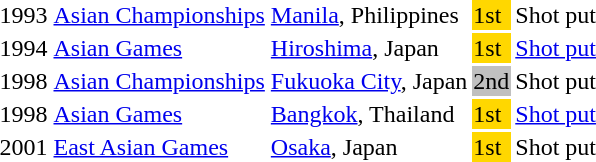<table>
<tr>
<td>1993</td>
<td><a href='#'>Asian Championships</a></td>
<td><a href='#'>Manila</a>, Philippines</td>
<td bgcolor=gold>1st</td>
<td>Shot put</td>
</tr>
<tr>
<td>1994</td>
<td><a href='#'>Asian Games</a></td>
<td><a href='#'>Hiroshima</a>, Japan</td>
<td bgcolor=gold>1st</td>
<td><a href='#'>Shot put</a></td>
</tr>
<tr>
<td>1998</td>
<td><a href='#'>Asian Championships</a></td>
<td><a href='#'>Fukuoka City</a>, Japan</td>
<td bgcolor=silver>2nd</td>
<td>Shot put</td>
</tr>
<tr>
<td>1998</td>
<td><a href='#'>Asian Games</a></td>
<td><a href='#'>Bangkok</a>, Thailand</td>
<td bgcolor=gold>1st</td>
<td><a href='#'>Shot put</a></td>
</tr>
<tr>
<td>2001</td>
<td><a href='#'>East Asian Games</a></td>
<td><a href='#'>Osaka</a>, Japan</td>
<td bgcolor=gold>1st</td>
<td>Shot put</td>
</tr>
</table>
